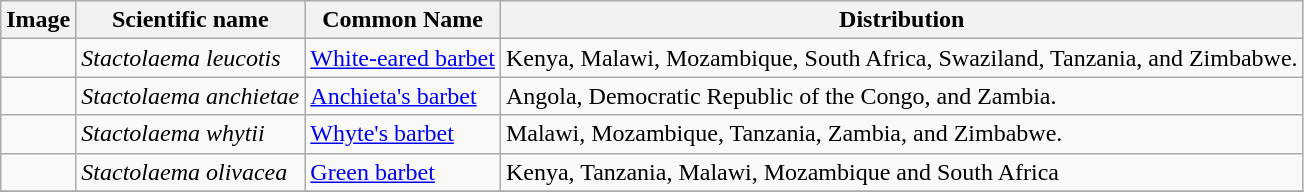<table class="wikitable">
<tr>
<th>Image</th>
<th>Scientific name</th>
<th>Common Name</th>
<th>Distribution</th>
</tr>
<tr>
<td></td>
<td><em>Stactolaema leucotis</em></td>
<td><a href='#'>White-eared barbet</a></td>
<td>Kenya, Malawi, Mozambique, South Africa, Swaziland, Tanzania, and Zimbabwe.</td>
</tr>
<tr>
<td></td>
<td><em>Stactolaema anchietae</em></td>
<td><a href='#'>Anchieta's barbet</a></td>
<td>Angola, Democratic Republic of the Congo, and Zambia.</td>
</tr>
<tr>
<td></td>
<td><em>Stactolaema whytii</em></td>
<td><a href='#'>Whyte's barbet</a></td>
<td>Malawi, Mozambique, Tanzania, Zambia, and Zimbabwe.</td>
</tr>
<tr>
<td></td>
<td><em>Stactolaema olivacea</em></td>
<td><a href='#'>Green barbet</a></td>
<td>Kenya, Tanzania, Malawi, Mozambique and South Africa</td>
</tr>
<tr>
</tr>
</table>
